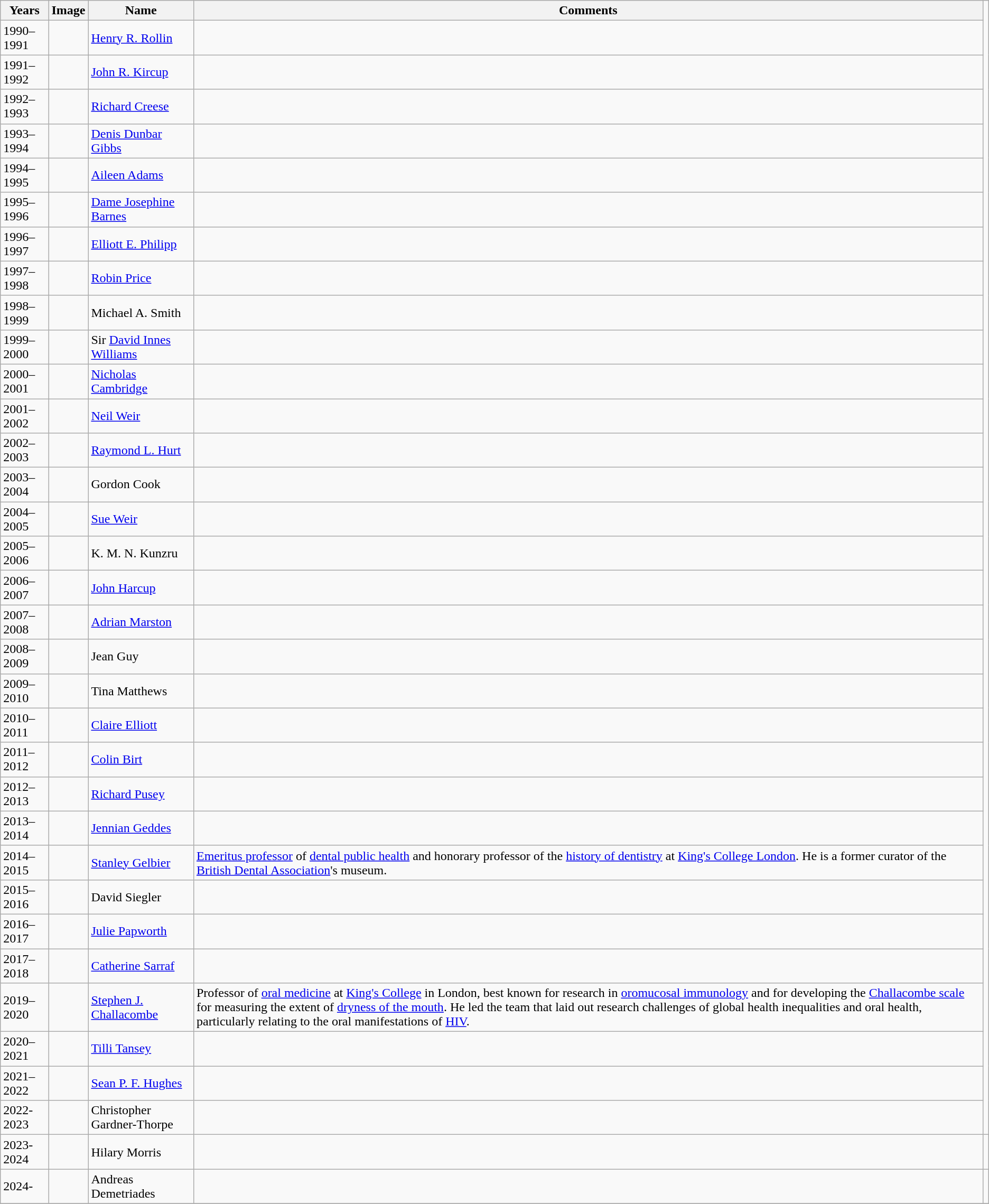<table class="wikitable">
<tr>
<th>Years</th>
<th>Image</th>
<th>Name</th>
<th>Comments</th>
</tr>
<tr>
<td>1990–1991</td>
<td></td>
<td><a href='#'>Henry R. Rollin</a></td>
<td></td>
</tr>
<tr>
<td>1991–1992</td>
<td></td>
<td><a href='#'>John R. Kircup</a></td>
<td></td>
</tr>
<tr>
<td>1992–1993</td>
<td></td>
<td><a href='#'>Richard Creese</a></td>
<td></td>
</tr>
<tr>
<td>1993–1994</td>
<td></td>
<td><a href='#'>Denis Dunbar Gibbs</a></td>
<td></td>
</tr>
<tr>
<td>1994–1995</td>
<td></td>
<td><a href='#'>Aileen Adams</a></td>
<td></td>
</tr>
<tr>
<td>1995–1996</td>
<td></td>
<td><a href='#'>Dame Josephine Barnes</a></td>
<td></td>
</tr>
<tr>
<td>1996–1997</td>
<td></td>
<td><a href='#'>Elliott E. Philipp</a></td>
<td></td>
</tr>
<tr>
<td>1997–1998</td>
<td></td>
<td><a href='#'>Robin Price</a></td>
<td></td>
</tr>
<tr>
<td>1998–1999</td>
<td></td>
<td>Michael A. Smith</td>
<td></td>
</tr>
<tr>
<td>1999–2000</td>
<td></td>
<td>Sir <a href='#'>David Innes Williams</a></td>
<td></td>
</tr>
<tr>
<td>2000–2001</td>
<td></td>
<td><a href='#'>Nicholas Cambridge</a></td>
<td></td>
</tr>
<tr>
<td>2001–2002</td>
<td></td>
<td><a href='#'>Neil Weir</a></td>
<td></td>
</tr>
<tr>
<td>2002–2003</td>
<td></td>
<td><a href='#'>Raymond L. Hurt</a></td>
<td></td>
</tr>
<tr>
<td>2003–2004</td>
<td></td>
<td>Gordon Cook</td>
<td></td>
</tr>
<tr>
<td>2004–2005</td>
<td></td>
<td><a href='#'>Sue Weir</a></td>
<td></td>
</tr>
<tr>
<td>2005–2006</td>
<td></td>
<td>K. M. N. Kunzru</td>
<td></td>
</tr>
<tr>
<td>2006–2007</td>
<td></td>
<td><a href='#'>John Harcup</a></td>
<td></td>
</tr>
<tr>
<td>2007–2008</td>
<td></td>
<td><a href='#'>Adrian Marston</a></td>
<td></td>
</tr>
<tr>
<td>2008–2009</td>
<td></td>
<td>Jean Guy</td>
<td></td>
</tr>
<tr>
<td>2009–2010</td>
<td></td>
<td>Tina Matthews</td>
<td></td>
</tr>
<tr>
<td>2010–2011</td>
<td></td>
<td><a href='#'>Claire Elliott</a></td>
<td></td>
</tr>
<tr>
<td>2011–2012</td>
<td></td>
<td><a href='#'>Colin Birt</a></td>
<td></td>
</tr>
<tr>
<td>2012–2013</td>
<td></td>
<td><a href='#'>Richard Pusey</a></td>
<td></td>
</tr>
<tr>
<td>2013–2014</td>
<td></td>
<td><a href='#'>Jennian Geddes</a></td>
<td></td>
</tr>
<tr>
<td>2014–2015</td>
<td></td>
<td><a href='#'>Stanley Gelbier</a></td>
<td><a href='#'>Emeritus professor</a> of <a href='#'>dental public health</a> and honorary professor of the <a href='#'>history of dentistry</a> at <a href='#'>King's College London</a>. He is a former curator of the <a href='#'>British Dental Association</a>'s museum.</td>
</tr>
<tr>
<td>2015–2016</td>
<td></td>
<td>David Siegler</td>
<td></td>
</tr>
<tr>
<td>2016–2017</td>
<td></td>
<td><a href='#'>Julie Papworth</a></td>
<td></td>
</tr>
<tr>
<td>2017–2018</td>
<td></td>
<td><a href='#'>Catherine Sarraf</a></td>
<td></td>
</tr>
<tr>
<td>2019–2020</td>
<td></td>
<td><a href='#'>Stephen J. Challacombe</a></td>
<td>Professor of <a href='#'>oral medicine</a> at <a href='#'>King's College</a> in London, best known for research in <a href='#'>oromucosal immunology</a> and for developing the <a href='#'>Challacombe scale</a> for measuring the extent of <a href='#'>dryness of the mouth</a>. He led the team that laid out research challenges of global health inequalities and oral health, particularly relating to the oral manifestations of <a href='#'>HIV</a>.</td>
</tr>
<tr>
<td>2020–2021</td>
<td></td>
<td><a href='#'>Tilli Tansey</a></td>
<td></td>
</tr>
<tr>
<td>2021–2022</td>
<td></td>
<td><a href='#'>Sean P. F. Hughes</a></td>
<td></td>
</tr>
<tr>
<td>2022-2023</td>
<td></td>
<td>Christopher Gardner-Thorpe</td>
<td></td>
</tr>
<tr>
<td>2023-2024</td>
<td></td>
<td>Hilary Morris</td>
<td></td>
<td></td>
</tr>
<tr>
<td>2024-</td>
<td></td>
<td>Andreas Demetriades</td>
<td></td>
<td></td>
</tr>
<tr>
</tr>
</table>
